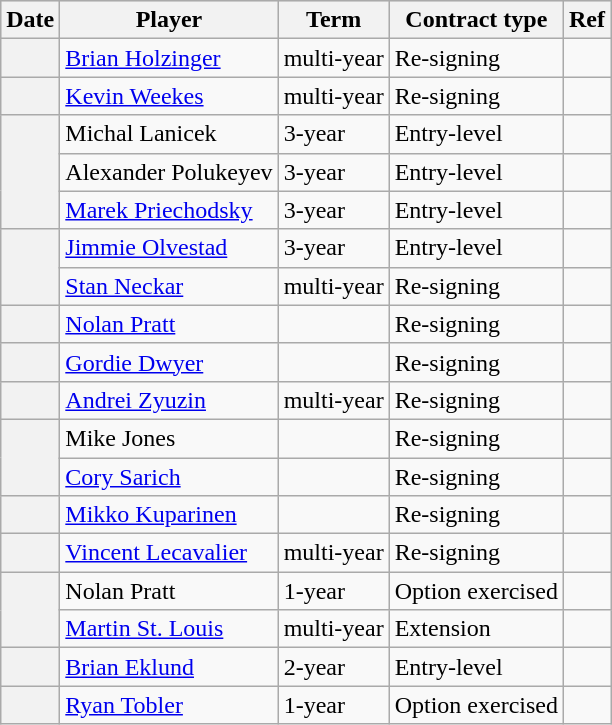<table class="wikitable plainrowheaders">
<tr style="background:#ddd; text-align:center;">
<th>Date</th>
<th>Player</th>
<th>Term</th>
<th>Contract type</th>
<th>Ref</th>
</tr>
<tr>
<th scope="row"></th>
<td><a href='#'>Brian Holzinger</a></td>
<td>multi-year</td>
<td>Re-signing</td>
<td></td>
</tr>
<tr>
<th scope="row"></th>
<td><a href='#'>Kevin Weekes</a></td>
<td>multi-year</td>
<td>Re-signing</td>
<td></td>
</tr>
<tr>
<th scope="row" rowspan=3></th>
<td>Michal Lanicek</td>
<td>3-year</td>
<td>Entry-level</td>
<td></td>
</tr>
<tr>
<td>Alexander Polukeyev</td>
<td>3-year</td>
<td>Entry-level</td>
<td></td>
</tr>
<tr>
<td><a href='#'>Marek Priechodsky</a></td>
<td>3-year</td>
<td>Entry-level</td>
<td></td>
</tr>
<tr>
<th scope="row" rowspan=2></th>
<td><a href='#'>Jimmie Olvestad</a></td>
<td>3-year</td>
<td>Entry-level</td>
<td></td>
</tr>
<tr>
<td><a href='#'>Stan Neckar</a></td>
<td>multi-year</td>
<td>Re-signing</td>
<td></td>
</tr>
<tr>
<th scope="row"></th>
<td><a href='#'>Nolan Pratt</a></td>
<td></td>
<td>Re-signing</td>
<td></td>
</tr>
<tr>
<th scope="row"></th>
<td><a href='#'>Gordie Dwyer</a></td>
<td></td>
<td>Re-signing</td>
<td></td>
</tr>
<tr>
<th scope="row"></th>
<td><a href='#'>Andrei Zyuzin</a></td>
<td>multi-year</td>
<td>Re-signing</td>
<td></td>
</tr>
<tr>
<th scope="row" rowspan=2></th>
<td>Mike Jones</td>
<td></td>
<td>Re-signing</td>
<td></td>
</tr>
<tr>
<td><a href='#'>Cory Sarich</a></td>
<td></td>
<td>Re-signing</td>
<td></td>
</tr>
<tr>
<th scope="row"></th>
<td><a href='#'>Mikko Kuparinen</a></td>
<td></td>
<td>Re-signing</td>
<td></td>
</tr>
<tr>
<th scope="row"></th>
<td><a href='#'>Vincent Lecavalier</a></td>
<td>multi-year</td>
<td>Re-signing</td>
<td></td>
</tr>
<tr>
<th scope="row" rowspan=2></th>
<td>Nolan Pratt</td>
<td>1-year</td>
<td>Option exercised</td>
<td></td>
</tr>
<tr>
<td><a href='#'>Martin St. Louis</a></td>
<td>multi-year</td>
<td>Extension</td>
<td></td>
</tr>
<tr>
<th scope="row"></th>
<td><a href='#'>Brian Eklund</a></td>
<td>2-year</td>
<td>Entry-level</td>
<td></td>
</tr>
<tr>
<th scope="row"></th>
<td><a href='#'>Ryan Tobler</a></td>
<td>1-year</td>
<td>Option exercised</td>
<td></td>
</tr>
</table>
